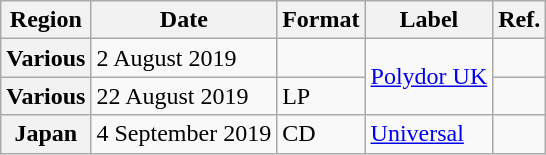<table class="wikitable plainrowheaders">
<tr>
<th scope="col">Region</th>
<th scope="col">Date</th>
<th scope="col">Format</th>
<th scope="col">Label</th>
<th scope="col">Ref.</th>
</tr>
<tr>
<th scope="row">Various</th>
<td>2 August 2019</td>
<td></td>
<td rowspan="2"><a href='#'>Polydor UK</a></td>
<td></td>
</tr>
<tr>
<th scope="row">Various</th>
<td>22 August 2019</td>
<td>LP </td>
<td></td>
</tr>
<tr>
<th scope="row">Japan</th>
<td>4 September 2019</td>
<td>CD</td>
<td><a href='#'>Universal</a></td>
<td></td>
</tr>
</table>
